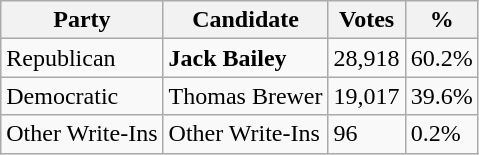<table class="wikitable">
<tr>
<th>Party</th>
<th>Candidate</th>
<th>Votes</th>
<th>%</th>
</tr>
<tr>
<td>Republican</td>
<td><strong>Jack Bailey</strong></td>
<td>28,918</td>
<td>60.2%</td>
</tr>
<tr>
<td>Democratic</td>
<td>Thomas Brewer</td>
<td>19,017</td>
<td>39.6%</td>
</tr>
<tr>
<td>Other Write-Ins</td>
<td>Other Write-Ins</td>
<td>96</td>
<td>0.2%</td>
</tr>
</table>
